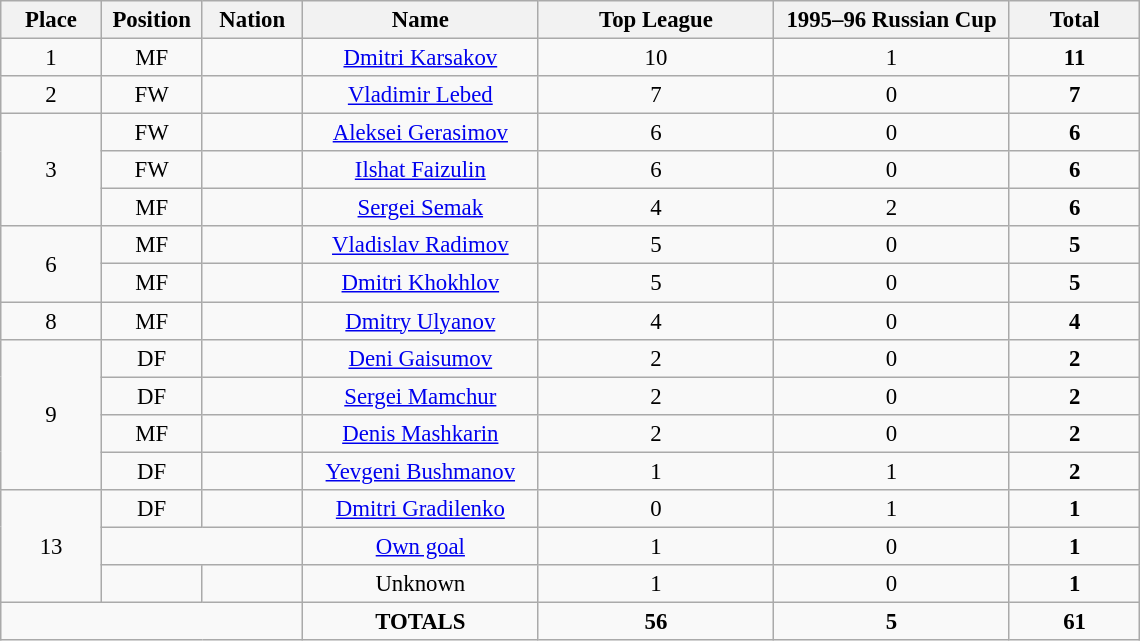<table class="wikitable" style="font-size: 95%; text-align: center;">
<tr>
<th width=60>Place</th>
<th width=60>Position</th>
<th width=60>Nation</th>
<th width=150>Name</th>
<th width=150>Top League</th>
<th width=150>1995–96 Russian Cup</th>
<th width=80><strong>Total</strong></th>
</tr>
<tr>
<td>1</td>
<td>MF</td>
<td></td>
<td><a href='#'>Dmitri Karsakov</a></td>
<td>10</td>
<td>1</td>
<td><strong>11</strong></td>
</tr>
<tr>
<td>2</td>
<td>FW</td>
<td></td>
<td><a href='#'>Vladimir Lebed</a></td>
<td>7</td>
<td>0</td>
<td><strong>7</strong></td>
</tr>
<tr>
<td rowspan="3">3</td>
<td>FW</td>
<td></td>
<td><a href='#'>Aleksei Gerasimov</a></td>
<td>6</td>
<td>0</td>
<td><strong>6</strong></td>
</tr>
<tr>
<td>FW</td>
<td></td>
<td><a href='#'>Ilshat Faizulin</a></td>
<td>6</td>
<td>0</td>
<td><strong>6</strong></td>
</tr>
<tr>
<td>MF</td>
<td></td>
<td><a href='#'>Sergei Semak</a></td>
<td>4</td>
<td>2</td>
<td><strong>6</strong></td>
</tr>
<tr>
<td rowspan="2">6</td>
<td>MF</td>
<td></td>
<td><a href='#'>Vladislav Radimov</a></td>
<td>5</td>
<td>0</td>
<td><strong>5</strong></td>
</tr>
<tr>
<td>MF</td>
<td></td>
<td><a href='#'>Dmitri Khokhlov</a></td>
<td>5</td>
<td>0</td>
<td><strong>5</strong></td>
</tr>
<tr>
<td>8</td>
<td>MF</td>
<td></td>
<td><a href='#'>Dmitry Ulyanov</a></td>
<td>4</td>
<td>0</td>
<td><strong>4</strong></td>
</tr>
<tr>
<td rowspan="4">9</td>
<td>DF</td>
<td></td>
<td><a href='#'>Deni Gaisumov</a></td>
<td>2</td>
<td>0</td>
<td><strong>2</strong></td>
</tr>
<tr>
<td>DF</td>
<td></td>
<td><a href='#'>Sergei Mamchur</a></td>
<td>2</td>
<td>0</td>
<td><strong>2</strong></td>
</tr>
<tr>
<td>MF</td>
<td></td>
<td><a href='#'>Denis Mashkarin</a></td>
<td>2</td>
<td>0</td>
<td><strong>2</strong></td>
</tr>
<tr>
<td>DF</td>
<td></td>
<td><a href='#'>Yevgeni Bushmanov</a></td>
<td>1</td>
<td>1</td>
<td><strong>2</strong></td>
</tr>
<tr>
<td rowspan="3">13</td>
<td>DF</td>
<td></td>
<td><a href='#'>Dmitri Gradilenko</a></td>
<td>0</td>
<td>1</td>
<td><strong>1</strong></td>
</tr>
<tr>
<td colspan="2"></td>
<td><a href='#'>Own goal</a></td>
<td>1</td>
<td>0</td>
<td><strong>1</strong></td>
</tr>
<tr>
<td></td>
<td></td>
<td>Unknown</td>
<td>1</td>
<td>0</td>
<td><strong>1</strong></td>
</tr>
<tr>
<td colspan="3"></td>
<td><strong>TOTALS</strong></td>
<td><strong>56</strong></td>
<td><strong>5</strong></td>
<td><strong>61</strong></td>
</tr>
</table>
